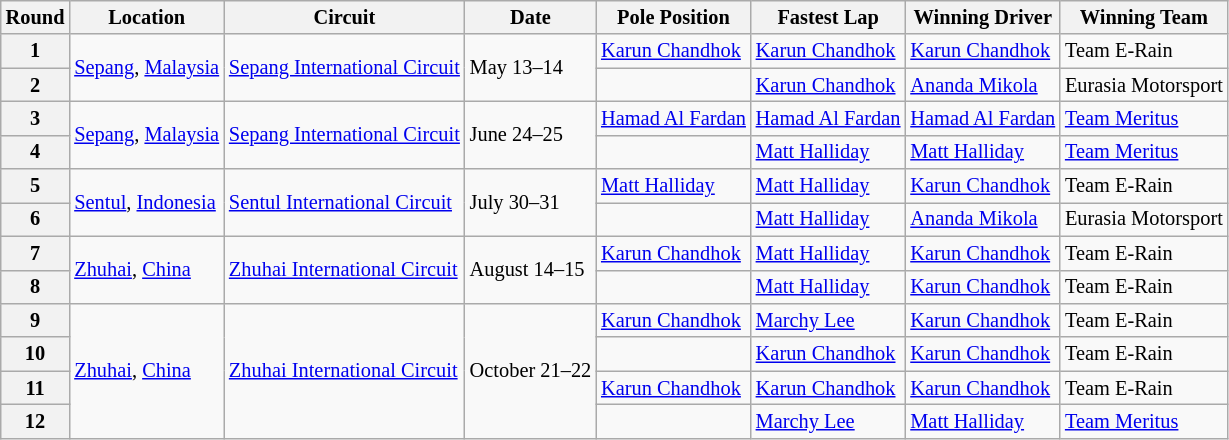<table class="wikitable" style="font-size:85%;">
<tr>
<th>Round</th>
<th>Location</th>
<th>Circuit</th>
<th>Date</th>
<th>Pole Position</th>
<th>Fastest Lap</th>
<th>Winning Driver</th>
<th>Winning Team</th>
</tr>
<tr>
<th>1</th>
<td rowspan=2 nowrap> <a href='#'>Sepang</a>, <a href='#'>Malaysia</a></td>
<td rowspan=2 nowrap><a href='#'>Sepang International Circuit</a></td>
<td rowspan=2>May 13–14</td>
<td> <a href='#'>Karun Chandhok</a></td>
<td> <a href='#'>Karun Chandhok</a></td>
<td> <a href='#'>Karun Chandhok</a></td>
<td> Team E-Rain</td>
</tr>
<tr>
<th>2</th>
<td></td>
<td> <a href='#'>Karun Chandhok</a></td>
<td> <a href='#'>Ananda Mikola</a></td>
<td nowrap> Eurasia Motorsport</td>
</tr>
<tr>
<th>3</th>
<td rowspan=2> <a href='#'>Sepang</a>, <a href='#'>Malaysia</a></td>
<td rowspan=2><a href='#'>Sepang International Circuit</a></td>
<td rowspan=2>June 24–25</td>
<td nowrap> <a href='#'>Hamad Al Fardan</a></td>
<td nowrap> <a href='#'>Hamad Al Fardan</a></td>
<td nowrap> <a href='#'>Hamad Al Fardan</a></td>
<td> <a href='#'>Team Meritus</a></td>
</tr>
<tr>
<th>4</th>
<td></td>
<td> <a href='#'>Matt Halliday</a></td>
<td> <a href='#'>Matt Halliday</a></td>
<td> <a href='#'>Team Meritus</a></td>
</tr>
<tr>
<th>5</th>
<td rowspan=2> <a href='#'>Sentul</a>, <a href='#'>Indonesia</a></td>
<td rowspan=2><a href='#'>Sentul International Circuit</a></td>
<td rowspan=2>July 30–31</td>
<td> <a href='#'>Matt Halliday</a></td>
<td> <a href='#'>Matt Halliday</a></td>
<td> <a href='#'>Karun Chandhok</a></td>
<td> Team E-Rain</td>
</tr>
<tr>
<th>6</th>
<td></td>
<td> <a href='#'>Matt Halliday</a></td>
<td> <a href='#'>Ananda Mikola</a></td>
<td> Eurasia Motorsport</td>
</tr>
<tr>
<th>7</th>
<td rowspan=2> <a href='#'>Zhuhai</a>, <a href='#'>China</a></td>
<td rowspan=2><a href='#'>Zhuhai International Circuit</a></td>
<td rowspan=2>August 14–15</td>
<td> <a href='#'>Karun Chandhok</a></td>
<td> <a href='#'>Matt Halliday</a></td>
<td> <a href='#'>Karun Chandhok</a></td>
<td> Team E-Rain</td>
</tr>
<tr>
<th>8</th>
<td></td>
<td> <a href='#'>Matt Halliday</a></td>
<td> <a href='#'>Karun Chandhok</a></td>
<td> Team E-Rain</td>
</tr>
<tr>
<th>9</th>
<td rowspan=4> <a href='#'>Zhuhai</a>, <a href='#'>China</a></td>
<td rowspan=4><a href='#'>Zhuhai International Circuit</a></td>
<td rowspan=4 nowrap>October 21–22</td>
<td> <a href='#'>Karun Chandhok</a></td>
<td> <a href='#'>Marchy Lee</a></td>
<td> <a href='#'>Karun Chandhok</a></td>
<td> Team E-Rain</td>
</tr>
<tr>
<th>10</th>
<td></td>
<td> <a href='#'>Karun Chandhok</a></td>
<td> <a href='#'>Karun Chandhok</a></td>
<td> Team E-Rain</td>
</tr>
<tr>
<th>11</th>
<td> <a href='#'>Karun Chandhok</a></td>
<td> <a href='#'>Karun Chandhok</a></td>
<td> <a href='#'>Karun Chandhok</a></td>
<td> Team E-Rain</td>
</tr>
<tr>
<th>12</th>
<td></td>
<td> <a href='#'>Marchy Lee</a></td>
<td> <a href='#'>Matt Halliday</a></td>
<td> <a href='#'>Team Meritus</a></td>
</tr>
</table>
